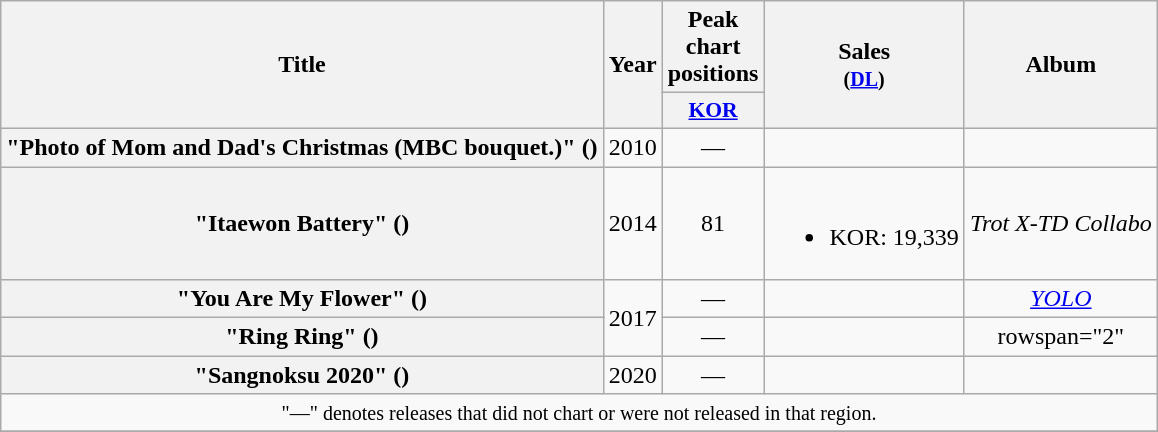<table class="wikitable plainrowheaders" style="text-align:center;">
<tr>
<th scope="col" rowspan="2">Title</th>
<th scope="col" rowspan="2">Year</th>
<th scope="col" colspan="1">Peak chart positions</th>
<th scope="col" rowspan="2">Sales<br><small>(<a href='#'>DL</a>)</small></th>
<th scope="col" rowspan="2">Album</th>
</tr>
<tr>
<th style="width:4em;font-size:90%"><a href='#'>KOR</a></th>
</tr>
<tr>
<th scope=row>"Photo of Mom and Dad's Christmas (MBC bouquet.)" ()<br></th>
<td>2010</td>
<td>—</td>
<td></td>
<td></td>
</tr>
<tr>
<th scope=row>"Itaewon Battery" ()<br></th>
<td>2014</td>
<td>81</td>
<td><br><ul><li>KOR: 19,339</li></ul></td>
<td><em>Trot X-TD Collabo</em></td>
</tr>
<tr>
<th scope=row>"You Are My Flower" ()<br></th>
<td rowspan="2">2017</td>
<td>—</td>
<td></td>
<td><em><a href='#'>YOLO</a></em></td>
</tr>
<tr>
<th scope=row>"Ring Ring" ()<br></th>
<td>—</td>
<td></td>
<td>rowspan="2" </td>
</tr>
<tr>
<th scope=row>"Sangnoksu 2020" ()<br></th>
<td>2020</td>
<td>—</td>
<td></td>
</tr>
<tr>
<td colspan="6"><small>"—" denotes releases that did not chart or were not released in that region.</small></td>
</tr>
<tr>
</tr>
</table>
